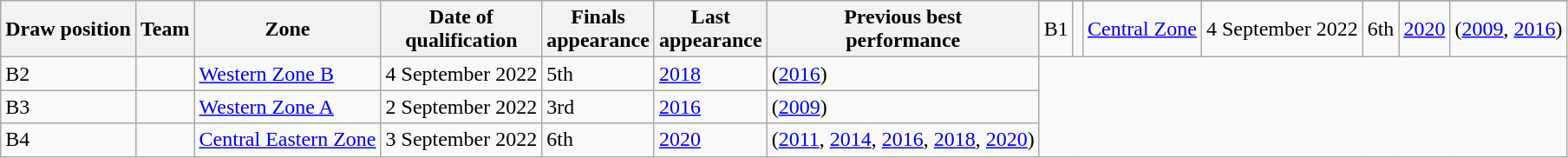<table class="wikitable sortable">
<tr>
<th rowspan=2>Draw position</th>
<th rowspan=2>Team</th>
<th rowspan=2>Zone</th>
<th rowspan=2>Date of<br>qualification</th>
<th rowspan=2>Finals<br>appearance</th>
<th rowspan=2>Last<br>appearance</th>
<th rowspan=2>Previous best<br>performance</th>
</tr>
<tr>
<td>B1</td>
<td style=white-space:nowrap></td>
<td><a href='#'>Central Zone</a></td>
<td data-sort-value="3">4 September 2022</td>
<td>6th</td>
<td><a href='#'>2020</a></td>
<td data-sort-value="1.1"> (<a href='#'>2009</a>, <a href='#'>2016</a>)</td>
</tr>
<tr>
<td>B2</td>
<td style=white-space:nowrap></td>
<td><a href='#'>Western Zone B</a></td>
<td data-sort-value="21">4 September 2022</td>
<td>5th</td>
<td><a href='#'>2018</a></td>
<td data-sort-value="1.2"> (<a href='#'>2016</a>)</td>
</tr>
<tr>
<td>B3</td>
<td style=white-space:nowrap></td>
<td><a href='#'>Western Zone A</a></td>
<td data-sort-value="7">2 September 2022</td>
<td>3rd</td>
<td><a href='#'>2016</a></td>
<td data-sort-value="2"> (<a href='#'>2009</a>)</td>
</tr>
<tr>
<td>B4</td>
<td style=white-space:nowrap></td>
<td><a href='#'>Central Eastern Zone</a></td>
<td data-sort-value="20">3 September 2022</td>
<td>6th</td>
<td><a href='#'>2020</a></td>
<td data-sort-value="9"> (<a href='#'>2011</a>, <a href='#'>2014</a>, <a href='#'>2016</a>, <a href='#'>2018</a>, <a href='#'>2020</a>)</td>
</tr>
</table>
